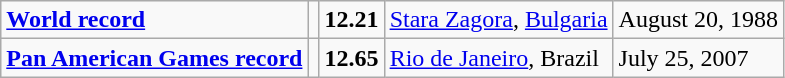<table class="wikitable">
<tr>
<td><strong><a href='#'>World record</a></strong></td>
<td></td>
<td><strong>12.21</strong></td>
<td><a href='#'>Stara Zagora</a>, <a href='#'>Bulgaria</a></td>
<td>August 20, 1988</td>
</tr>
<tr>
<td><strong><a href='#'>Pan American Games record</a></strong></td>
<td></td>
<td><strong>12.65</strong></td>
<td><a href='#'>Rio de Janeiro</a>, Brazil</td>
<td>July 25, 2007</td>
</tr>
</table>
